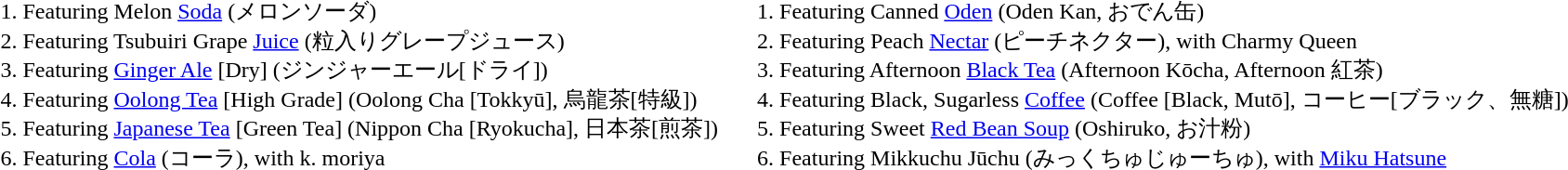<table>
<tr valign="top">
<td><br><ol><li>Featuring Melon <a href='#'>Soda</a> (メロンソーダ)</li><li>Featuring Tsubuiri Grape <a href='#'>Juice</a> (粒入りグレープジュース)</li><li>Featuring <a href='#'>Ginger Ale</a> [Dry] (ジンジャーエール[ドライ])</li><li>Featuring <a href='#'>Oolong Tea</a> [High Grade] (Oolong Cha [Tokkyū], 烏龍茶[特級])</li><li>Featuring <a href='#'>Japanese Tea</a> [Green Tea] (Nippon Cha [Ryokucha], 日本茶[煎茶])</li><li>Featuring <a href='#'>Cola</a> (コーラ), with k. moriya</li></ol></td>
<td><br><ol>
<li> Featuring Canned <a href='#'>Oden</a> (Oden Kan, おでん缶)</li>
<li> Featuring Peach <a href='#'>Nectar</a> (ピーチネクター), with Charmy Queen</li>
<li> Featuring Afternoon <a href='#'>Black Tea</a> (Afternoon Kōcha, Afternoon 紅茶)</li>
<li> Featuring Black, Sugarless <a href='#'>Coffee</a> (Coffee [Black, Mutō], コーヒー[ブラック、無糖])</li>
<li> Featuring Sweet <a href='#'>Red Bean Soup</a> (Oshiruko, お汁粉)</li>
<li> Featuring Mikkuchu Jūchu (みっくちゅじゅーちゅ), with <a href='#'>Miku Hatsune</a></li>
</ol></td>
</tr>
</table>
